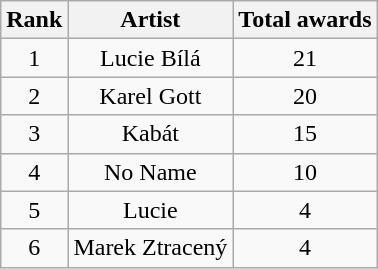<table class="wikitable" style="text-align:center">
<tr>
<th>Rank</th>
<th>Artist</th>
<th>Total awards</th>
</tr>
<tr>
<td>1</td>
<td>Lucie Bílá</td>
<td>21</td>
</tr>
<tr>
<td>2</td>
<td>Karel Gott</td>
<td>20</td>
</tr>
<tr>
<td>3</td>
<td>Kabát</td>
<td>15</td>
</tr>
<tr>
<td>4</td>
<td>No Name</td>
<td>10</td>
</tr>
<tr>
<td>5</td>
<td>Lucie</td>
<td>4</td>
</tr>
<tr>
<td>6</td>
<td>Marek Ztracený</td>
<td>4</td>
</tr>
</table>
